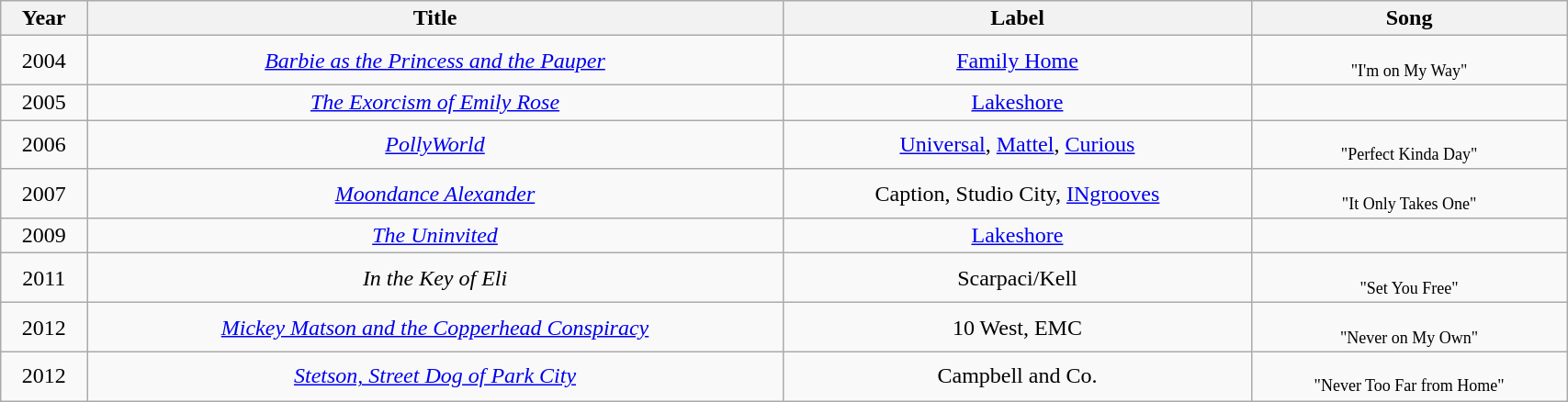<table class="wikitable sortable" style="text-align:center; width:90%;">
<tr>
<th>Year</th>
<th>Title</th>
<th>Label</th>
<th class="unsortable">Song</th>
</tr>
<tr>
<td>2004</td>
<td><em><a href='#'>Barbie as the Princess and the Pauper</a></em></td>
<td><a href='#'>Family Home</a></td>
<td style="font-size:75%;"><br>"I'm on My Way"</td>
</tr>
<tr>
<td>2005</td>
<td><em><a href='#'>The Exorcism of Emily Rose</a></em></td>
<td><a href='#'>Lakeshore</a></td>
<td style="font-size:75%;"></td>
</tr>
<tr>
<td>2006</td>
<td><em><a href='#'>PollyWorld</a></em></td>
<td><a href='#'>Universal</a>, <a href='#'>Mattel</a>, <a href='#'>Curious</a></td>
<td style="font-size:75%;"><br>"Perfect Kinda Day"</td>
</tr>
<tr>
<td>2007</td>
<td><em><a href='#'>Moondance Alexander</a></em></td>
<td>Caption, Studio City, <a href='#'>INgrooves</a></td>
<td style="font-size:75%;"><br>"It Only Takes One"</td>
</tr>
<tr>
<td>2009</td>
<td><em><a href='#'>The Uninvited</a></em></td>
<td><a href='#'>Lakeshore</a></td>
<td style="font-size:75%;"></td>
</tr>
<tr>
<td>2011</td>
<td><em>In the Key of Eli</em></td>
<td>Scarpaci/Kell</td>
<td style="font-size:75%;"><br>"Set You Free"</td>
</tr>
<tr>
<td>2012</td>
<td><em><a href='#'>Mickey Matson and the Copperhead Conspiracy</a></em></td>
<td>10 West, EMC</td>
<td style="font-size:75%;"><br>"Never on My Own"</td>
</tr>
<tr>
<td>2012</td>
<td><em><a href='#'>Stetson, Street Dog of Park City</a></em></td>
<td>Campbell and Co.</td>
<td style="font-size:75%;"><br>"Never Too Far from Home"</td>
</tr>
</table>
